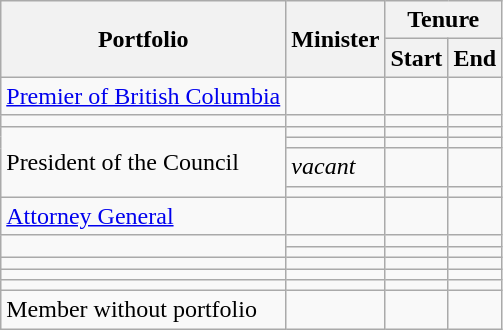<table class="wikitable sortable">
<tr>
<th colspan="1" rowspan="2">Portfolio</th>
<th rowspan="2">Minister</th>
<th colspan="2">Tenure</th>
</tr>
<tr>
<th>Start</th>
<th>End</th>
</tr>
<tr>
<td><a href='#'>Premier of British Columbia</a></td>
<td></td>
<td></td>
<td></td>
</tr>
<tr>
<td></td>
<td></td>
<td></td>
<td></td>
</tr>
<tr>
<td rowspan="4">President of the Council</td>
<td></td>
<td></td>
<td></td>
</tr>
<tr>
<td></td>
<td></td>
<td></td>
</tr>
<tr>
<td><em>vacant</em></td>
<td></td>
<td></td>
</tr>
<tr>
<td></td>
<td></td>
<td></td>
</tr>
<tr>
<td><a href='#'>Attorney General</a></td>
<td></td>
<td></td>
<td></td>
</tr>
<tr>
<td rowspan="2"></td>
<td></td>
<td></td>
<td></td>
</tr>
<tr>
<td></td>
<td></td>
<td></td>
</tr>
<tr>
<td></td>
<td></td>
<td></td>
<td></td>
</tr>
<tr>
<td></td>
<td></td>
<td></td>
<td></td>
</tr>
<tr>
<td></td>
<td></td>
<td></td>
<td></td>
</tr>
<tr>
<td>Member without portfolio</td>
<td></td>
<td></td>
<td></td>
</tr>
</table>
